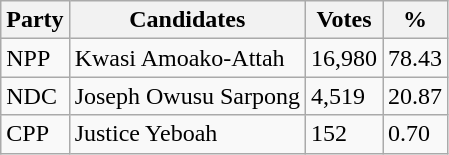<table class="wikitable">
<tr>
<th>Party</th>
<th>Candidates</th>
<th>Votes</th>
<th>%</th>
</tr>
<tr>
<td>NPP</td>
<td>Kwasi Amoako-Attah</td>
<td>16,980</td>
<td>78.43</td>
</tr>
<tr>
<td>NDC</td>
<td>Joseph Owusu Sarpong</td>
<td>4,519</td>
<td>20.87</td>
</tr>
<tr>
<td>CPP</td>
<td>Justice Yeboah</td>
<td>152</td>
<td>0.70</td>
</tr>
</table>
